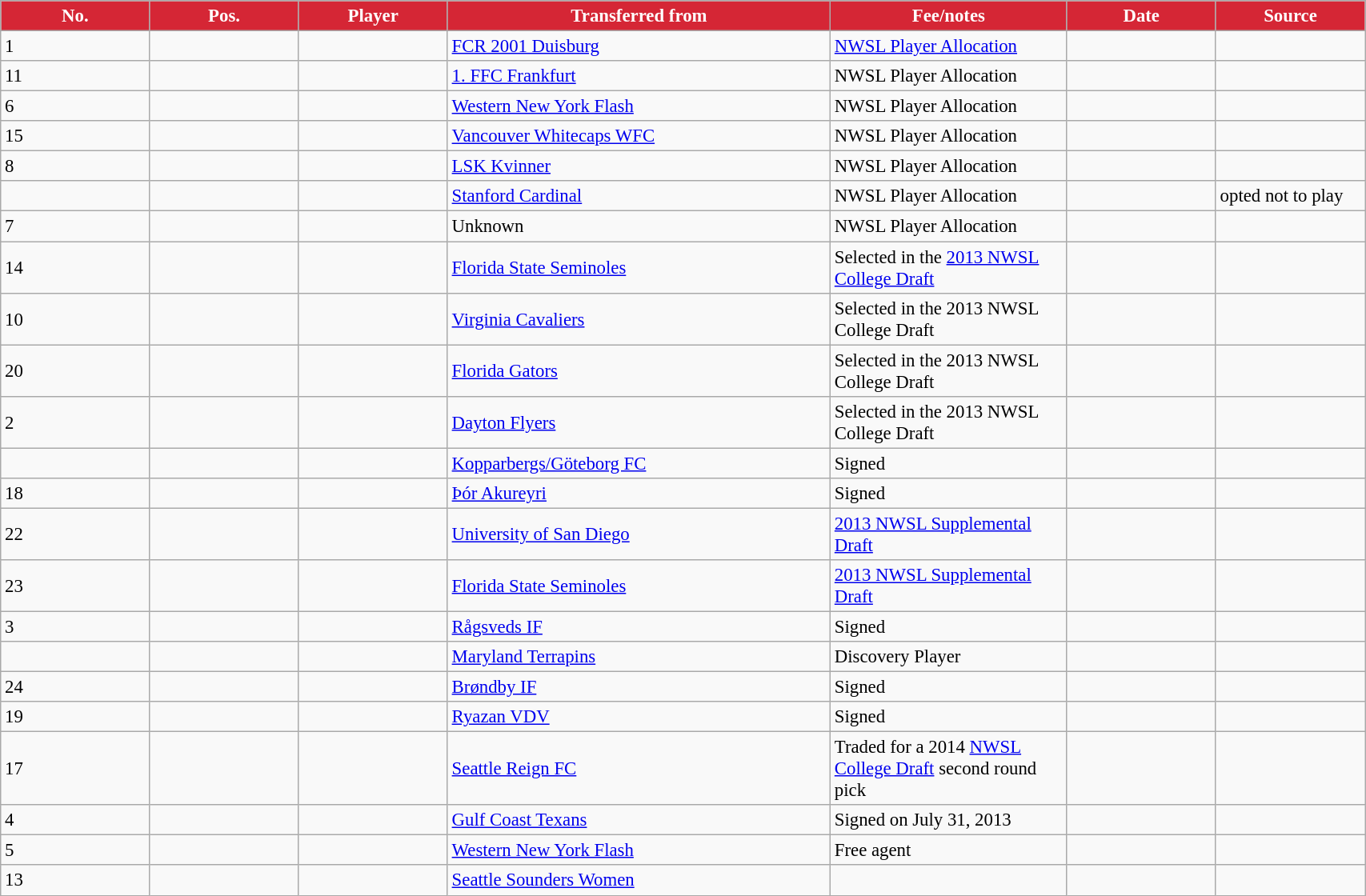<table class="wikitable sortable" style="width:90%; text-align:center; font-size:95%; text-align:left;">
<tr>
<th style="color:white; background:#D52635; width:50px;"><strong>No.</strong></th>
<th style="color:white; background:#D52635; width:50px;"><strong>Pos.</strong></th>
<th style="color:white; background:#D52635; width:50px;"><strong>Player</strong></th>
<th style="color:white; background:#D52635; width:50px;"><strong>Transferred from</strong></th>
<th style="color:white; background:#D52635; width:50px;"><strong>Fee/notes</strong></th>
<th style="color:white; background:#D52635; width:50px;"><strong>Date</strong></th>
<th style="color:white; background:#D52635; width:50px;"><strong>Source</strong></th>
</tr>
<tr>
<td>1</td>
<td align=center></td>
<td></td>
<td> <a href='#'>FCR 2001 Duisburg</a></td>
<td><a href='#'>NWSL Player Allocation</a></td>
<td></td>
<td></td>
</tr>
<tr>
<td>11</td>
<td align=center></td>
<td></td>
<td> <a href='#'>1. FFC Frankfurt</a></td>
<td>NWSL Player Allocation</td>
<td></td>
<td></td>
</tr>
<tr>
<td>6</td>
<td align=center></td>
<td></td>
<td> <a href='#'>Western New York Flash</a></td>
<td>NWSL Player Allocation</td>
<td></td>
<td></td>
</tr>
<tr>
<td>15</td>
<td align=center></td>
<td></td>
<td> <a href='#'>Vancouver Whitecaps WFC</a></td>
<td>NWSL Player Allocation</td>
<td></td>
<td></td>
</tr>
<tr>
<td>8</td>
<td align=center></td>
<td></td>
<td> <a href='#'>LSK Kvinner</a></td>
<td>NWSL Player Allocation</td>
<td></td>
<td></td>
</tr>
<tr>
<td></td>
<td align=center></td>
<td></td>
<td> <a href='#'>Stanford Cardinal</a></td>
<td>NWSL Player Allocation</td>
<td></td>
<td>opted not to play </td>
</tr>
<tr>
<td>7</td>
<td align=center></td>
<td></td>
<td>Unknown</td>
<td>NWSL Player Allocation</td>
<td></td>
<td></td>
</tr>
<tr>
<td>14</td>
<td align=center></td>
<td></td>
<td> <a href='#'>Florida State Seminoles</a></td>
<td>Selected in the <a href='#'>2013 NWSL College Draft</a></td>
<td></td>
<td></td>
</tr>
<tr>
<td>10</td>
<td align=center></td>
<td></td>
<td> <a href='#'>Virginia Cavaliers</a></td>
<td>Selected in the 2013 NWSL College Draft</td>
<td></td>
<td></td>
</tr>
<tr>
<td>20</td>
<td align=center></td>
<td></td>
<td> <a href='#'>Florida Gators</a></td>
<td>Selected in the 2013 NWSL College Draft</td>
<td></td>
<td></td>
</tr>
<tr>
<td>2</td>
<td align=center></td>
<td></td>
<td> <a href='#'>Dayton Flyers</a></td>
<td>Selected in the 2013 NWSL College Draft</td>
<td></td>
<td></td>
</tr>
<tr>
<td></td>
<td align=center></td>
<td></td>
<td> <a href='#'>Kopparbergs/Göteborg FC</a></td>
<td>Signed</td>
<td></td>
<td></td>
</tr>
<tr>
<td>18</td>
<td align=center></td>
<td></td>
<td> <a href='#'>Þór Akureyri</a></td>
<td>Signed</td>
<td></td>
<td></td>
</tr>
<tr>
<td>22</td>
<td align=center></td>
<td></td>
<td> <a href='#'>University of San Diego</a></td>
<td><a href='#'>2013 NWSL Supplemental Draft</a></td>
<td></td>
<td></td>
</tr>
<tr>
<td>23</td>
<td align=center></td>
<td></td>
<td> <a href='#'>Florida State Seminoles</a></td>
<td><a href='#'>2013 NWSL Supplemental Draft</a></td>
<td></td>
<td></td>
</tr>
<tr>
<td>3</td>
<td align=center></td>
<td></td>
<td> <a href='#'>Rågsveds IF</a></td>
<td>Signed</td>
<td></td>
<td></td>
</tr>
<tr>
<td></td>
<td align=center></td>
<td></td>
<td> <a href='#'>Maryland Terrapins</a></td>
<td>Discovery Player</td>
<td></td>
<td></td>
</tr>
<tr>
<td>24</td>
<td align=center></td>
<td></td>
<td> <a href='#'>Brøndby IF</a></td>
<td>Signed</td>
<td></td>
<td></td>
</tr>
<tr>
<td>19</td>
<td align=center></td>
<td></td>
<td> <a href='#'>Ryazan VDV</a></td>
<td>Signed</td>
<td></td>
<td></td>
</tr>
<tr>
<td>17</td>
<td align=center></td>
<td></td>
<td> <a href='#'>Seattle Reign FC</a></td>
<td>Traded for a 2014 <a href='#'>NWSL College Draft</a> second round pick</td>
<td></td>
<td></td>
</tr>
<tr>
<td>4</td>
<td align=center></td>
<td></td>
<td> <a href='#'>Gulf Coast Texans</a></td>
<td>Signed on July 31, 2013</td>
<td></td>
<td></td>
</tr>
<tr>
<td>5</td>
<td align=center></td>
<td></td>
<td> <a href='#'>Western New York Flash</a></td>
<td>Free agent</td>
<td></td>
<td></td>
</tr>
<tr>
<td>13</td>
<td align=center></td>
<td></td>
<td> <a href='#'>Seattle Sounders Women</a></td>
<td></td>
<td></td>
<td></td>
</tr>
</table>
